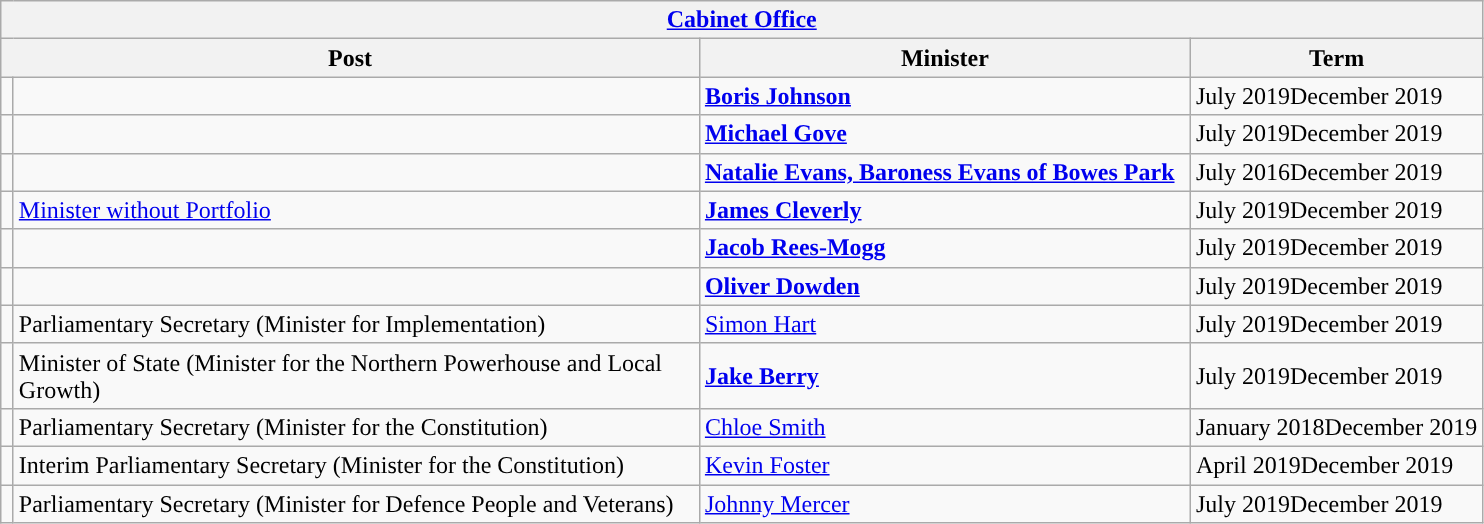<table class="wikitable">
<tr>
<th colspan="5"><a href='#'>Cabinet Office</a></th>
</tr>
<tr>
<th colspan="2">Post</th>
<th>Minister</th>
<th>Term</th>
</tr>
<tr>
<td style="width: 1px; background: "></td>
<td style="width: 450px;"></td>
<td style="width: 320px;"><strong><a href='#'>Boris Johnson</a></strong></td>
<td>July 2019December 2019</td>
</tr>
<tr>
<td style="width: 1px; background: "></td>
<td style="width: 450px;"></td>
<td style="width: 320px;"><strong><a href='#'>Michael Gove</a></strong></td>
<td>July 2019December 2019</td>
</tr>
<tr>
<td style="width: 1px; background: "></td>
<td style="width: 450px;"></td>
<td style="width: 320px;"><strong><a href='#'>Natalie Evans, Baroness Evans of Bowes Park</a></strong></td>
<td>July 2016December 2019</td>
</tr>
<tr>
<td style="width: 1px; background: "></td>
<td style="width: 450px;"><a href='#'>Minister without Portfolio</a></td>
<td style="width: 320px;"><strong><a href='#'>James Cleverly</a></strong> <br></td>
<td>July 2019December 2019</td>
</tr>
<tr>
<td style="width: 1px; background: "></td>
<td style="width: 450px;"></td>
<td style="width: 320px;"><strong><a href='#'>Jacob Rees-Mogg</a></strong></td>
<td>July 2019December 2019</td>
</tr>
<tr>
<td style="width: 1px; background: "></td>
<td style="width: 450px;"></td>
<td style="width: 320px;"><strong><a href='#'>Oliver Dowden</a></strong></td>
<td>July 2019December 2019</td>
</tr>
<tr>
<td style="width: 1px; background: "></td>
<td>Parliamentary Secretary (Minister for Implementation)</td>
<td><a href='#'>Simon Hart</a></td>
<td>July 2019December 2019</td>
</tr>
<tr>
<td style="width: 1px; background: "></td>
<td style="width: 450px;">Minister of State (Minister for the Northern Powerhouse and Local Growth)</td>
<td style="width: 320px;"><strong><a href='#'>Jake Berry</a></strong><br></td>
<td>July 2019December 2019</td>
</tr>
<tr>
<td style="width: 1px; background: "></td>
<td style="width: 450px;">Parliamentary Secretary (Minister for the Constitution)</td>
<td style="width: 320px;"><a href='#'>Chloe Smith</a></td>
<td>January 2018December 2019</td>
</tr>
<tr>
<td style="width: 1px; background: "></td>
<td style="width: 450px;">Interim Parliamentary Secretary (Minister for the Constitution)</td>
<td><a href='#'>Kevin Foster</a><br></td>
<td>April 2019December 2019</td>
</tr>
<tr>
<td style="width: 1px; background: "></td>
<td style="width: 450px;">Parliamentary Secretary (Minister for Defence People and Veterans)</td>
<td style="width: 320px;"><a href='#'>Johnny Mercer</a><br></td>
<td>July 2019December 2019</td>
</tr>
</table>
